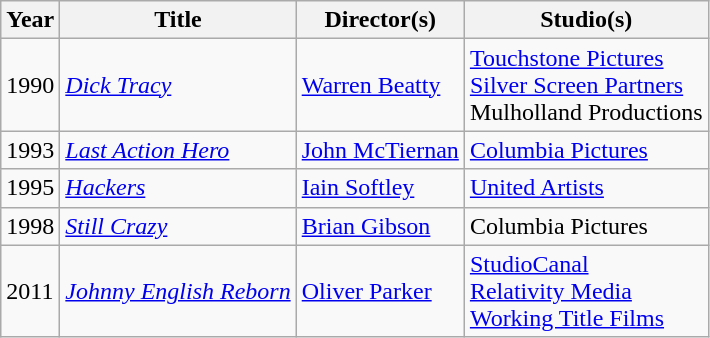<table class="wikitable">
<tr>
<th>Year</th>
<th>Title</th>
<th>Director(s)</th>
<th>Studio(s)</th>
</tr>
<tr>
<td>1990</td>
<td><em><a href='#'>Dick Tracy</a></em></td>
<td><a href='#'>Warren Beatty</a></td>
<td><a href='#'>Touchstone Pictures</a><br><a href='#'>Silver Screen Partners</a><br>Mulholland Productions</td>
</tr>
<tr>
<td>1993</td>
<td><em><a href='#'>Last Action Hero</a></em></td>
<td><a href='#'>John McTiernan</a></td>
<td><a href='#'>Columbia Pictures</a></td>
</tr>
<tr>
<td>1995</td>
<td><em><a href='#'>Hackers</a></em></td>
<td><a href='#'>Iain Softley</a></td>
<td><a href='#'>United Artists</a></td>
</tr>
<tr>
<td>1998</td>
<td><em><a href='#'>Still Crazy</a></em></td>
<td><a href='#'>Brian Gibson</a></td>
<td>Columbia Pictures</td>
</tr>
<tr>
<td>2011</td>
<td><em><a href='#'>Johnny English Reborn</a></em></td>
<td><a href='#'>Oliver Parker</a></td>
<td><a href='#'>StudioCanal</a><br><a href='#'>Relativity Media</a><br><a href='#'>Working Title Films</a></td>
</tr>
</table>
